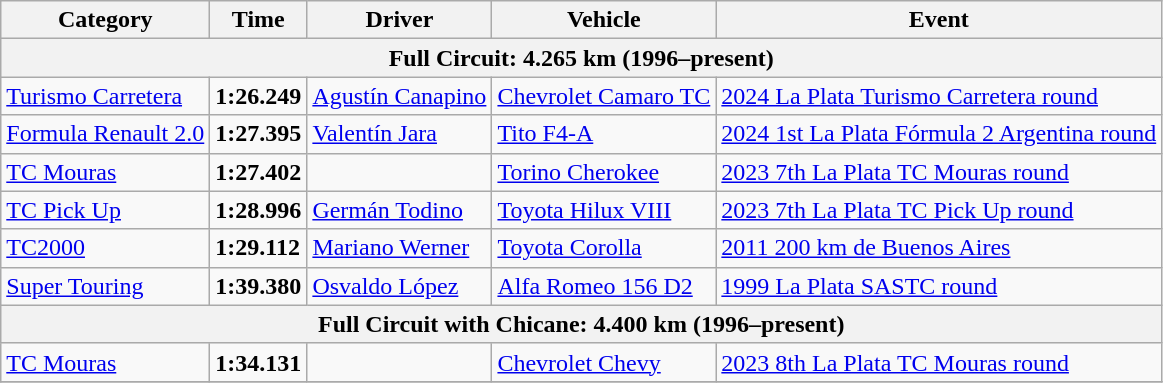<table class="wikitable">
<tr>
<th>Category</th>
<th>Time</th>
<th>Driver</th>
<th>Vehicle</th>
<th>Event</th>
</tr>
<tr>
<th colspan=5>Full Circuit: 4.265 km (1996–present)</th>
</tr>
<tr>
<td><a href='#'>Turismo Carretera</a></td>
<td><strong>1:26.249</strong></td>
<td><a href='#'>Agustín Canapino</a></td>
<td><a href='#'>Chevrolet Camaro TC</a></td>
<td><a href='#'>2024 La Plata Turismo Carretera round</a></td>
</tr>
<tr>
<td><a href='#'>Formula Renault 2.0</a></td>
<td><strong>1:27.395</strong></td>
<td><a href='#'>Valentín Jara</a></td>
<td><a href='#'>Tito F4-A</a></td>
<td><a href='#'>2024 1st La Plata Fórmula 2 Argentina round</a></td>
</tr>
<tr>
<td><a href='#'>TC Mouras</a></td>
<td><strong>1:27.402</strong></td>
<td></td>
<td><a href='#'>Torino Cherokee</a></td>
<td><a href='#'>2023 7th La Plata TC Mouras round</a></td>
</tr>
<tr>
<td><a href='#'>TC Pick Up</a></td>
<td><strong>1:28.996</strong></td>
<td><a href='#'>Germán Todino</a></td>
<td><a href='#'>Toyota Hilux VIII</a></td>
<td><a href='#'>2023 7th La Plata TC Pick Up round</a></td>
</tr>
<tr>
<td><a href='#'>TC2000</a></td>
<td><strong>1:29.112</strong></td>
<td><a href='#'>Mariano Werner</a></td>
<td><a href='#'>Toyota Corolla</a></td>
<td><a href='#'>2011 200 km de Buenos Aires</a></td>
</tr>
<tr>
<td><a href='#'>Super Touring</a></td>
<td><strong>1:39.380</strong></td>
<td><a href='#'>Osvaldo López</a></td>
<td><a href='#'>Alfa Romeo 156 D2</a></td>
<td><a href='#'>1999 La Plata SASTC round</a></td>
</tr>
<tr>
<th colspan=5>Full Circuit with Chicane: 4.400 km (1996–present)</th>
</tr>
<tr>
<td><a href='#'>TC Mouras</a></td>
<td><strong>1:34.131</strong></td>
<td></td>
<td><a href='#'>Chevrolet Chevy</a></td>
<td><a href='#'>2023 8th La Plata TC Mouras round</a></td>
</tr>
<tr>
</tr>
</table>
